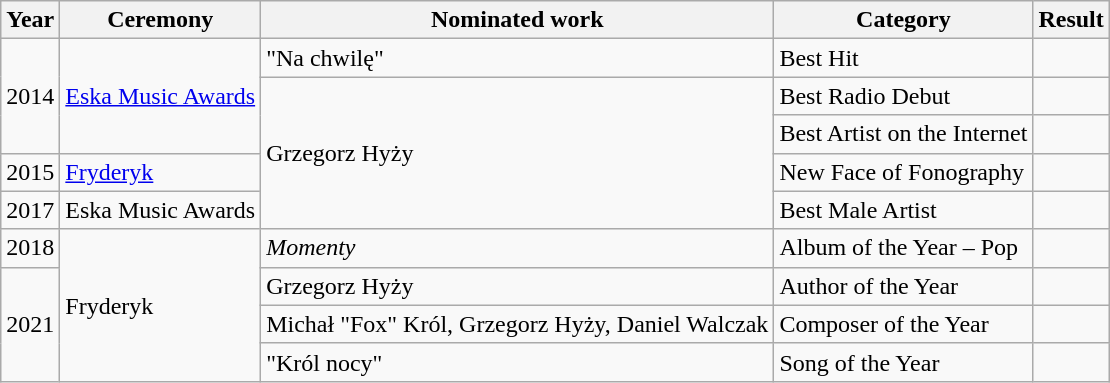<table class="wikitable">
<tr>
<th>Year</th>
<th>Ceremony</th>
<th>Nominated work</th>
<th>Category</th>
<th>Result</th>
</tr>
<tr>
<td rowspan="3">2014</td>
<td rowspan="3"><a href='#'>Eska Music Awards</a></td>
<td>"Na chwilę"</td>
<td>Best Hit</td>
<td></td>
</tr>
<tr>
<td rowspan="4">Grzegorz Hyży</td>
<td>Best Radio Debut</td>
<td></td>
</tr>
<tr>
<td>Best Artist on the Internet</td>
<td></td>
</tr>
<tr>
<td>2015</td>
<td><a href='#'>Fryderyk</a></td>
<td>New Face of Fonography</td>
<td></td>
</tr>
<tr>
<td>2017</td>
<td>Eska Music Awards</td>
<td>Best Male Artist</td>
<td></td>
</tr>
<tr>
<td>2018</td>
<td rowspan="4">Fryderyk</td>
<td><em>Momenty</em></td>
<td>Album of the Year – Pop</td>
<td></td>
</tr>
<tr>
<td rowspan="3">2021</td>
<td>Grzegorz Hyży</td>
<td>Author of the Year</td>
<td></td>
</tr>
<tr>
<td>Michał "Fox" Król, Grzegorz Hyży, Daniel Walczak</td>
<td>Composer of the Year</td>
<td></td>
</tr>
<tr>
<td>"Król nocy"</td>
<td>Song of the Year</td>
<td></td>
</tr>
</table>
